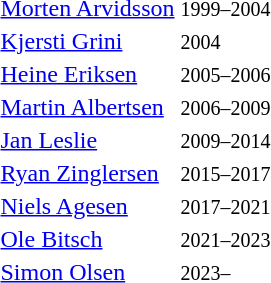<table>
<tr>
<td></td>
<td><a href='#'>Morten Arvidsson</a></td>
<td><small>1999–2004</small></td>
<td></td>
</tr>
<tr>
<td></td>
<td><a href='#'>Kjersti Grini</a></td>
<td><small>2004</small></td>
<td></td>
</tr>
<tr>
<td></td>
<td><a href='#'>Heine Eriksen</a></td>
<td><small>2005–2006</small></td>
<td></td>
</tr>
<tr>
<td></td>
<td><a href='#'>Martin Albertsen</a></td>
<td><small>2006–2009</small></td>
<td></td>
</tr>
<tr>
<td></td>
<td><a href='#'>Jan Leslie</a></td>
<td><small>2009–2014</small></td>
<td></td>
</tr>
<tr>
<td></td>
<td><a href='#'>Ryan Zinglersen</a></td>
<td><small>2015–2017</small></td>
<td></td>
</tr>
<tr>
<td></td>
<td><a href='#'>Niels Agesen</a></td>
<td><small>2017–2021</small></td>
<td></td>
</tr>
<tr>
<td></td>
<td><a href='#'>Ole Bitsch</a></td>
<td><small>2021–2023</small></td>
<td></td>
</tr>
<tr>
<td></td>
<td><a href='#'>Simon Olsen</a></td>
<td><small>2023–</small></td>
<td></td>
</tr>
</table>
